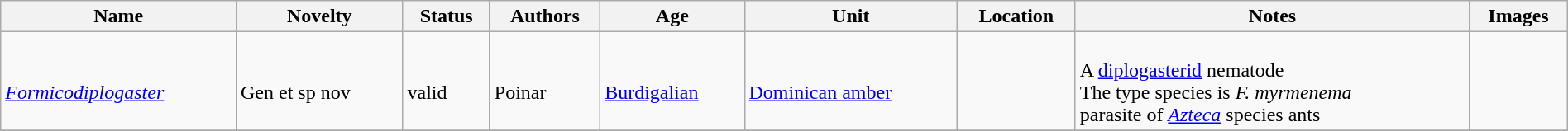<table class="wikitable sortable" align="center" width="100%">
<tr>
<th>Name</th>
<th>Novelty</th>
<th>Status</th>
<th>Authors</th>
<th>Age</th>
<th>Unit</th>
<th>Location</th>
<th>Notes</th>
<th>Images</th>
</tr>
<tr>
<td><br><em><a href='#'>Formicodiplogaster</a></em></td>
<td><br>Gen et sp nov</td>
<td><br>valid</td>
<td><br>Poinar</td>
<td><br><a href='#'>Burdigalian</a></td>
<td><br><a href='#'>Dominican amber</a></td>
<td><br></td>
<td><br>A <a href='#'>diplogasterid</a> nematode<br> The type species is <em>F. myrmenema</em><br> parasite of <em><a href='#'>Azteca</a></em> species ants</td>
<td><br></td>
</tr>
<tr>
</tr>
</table>
